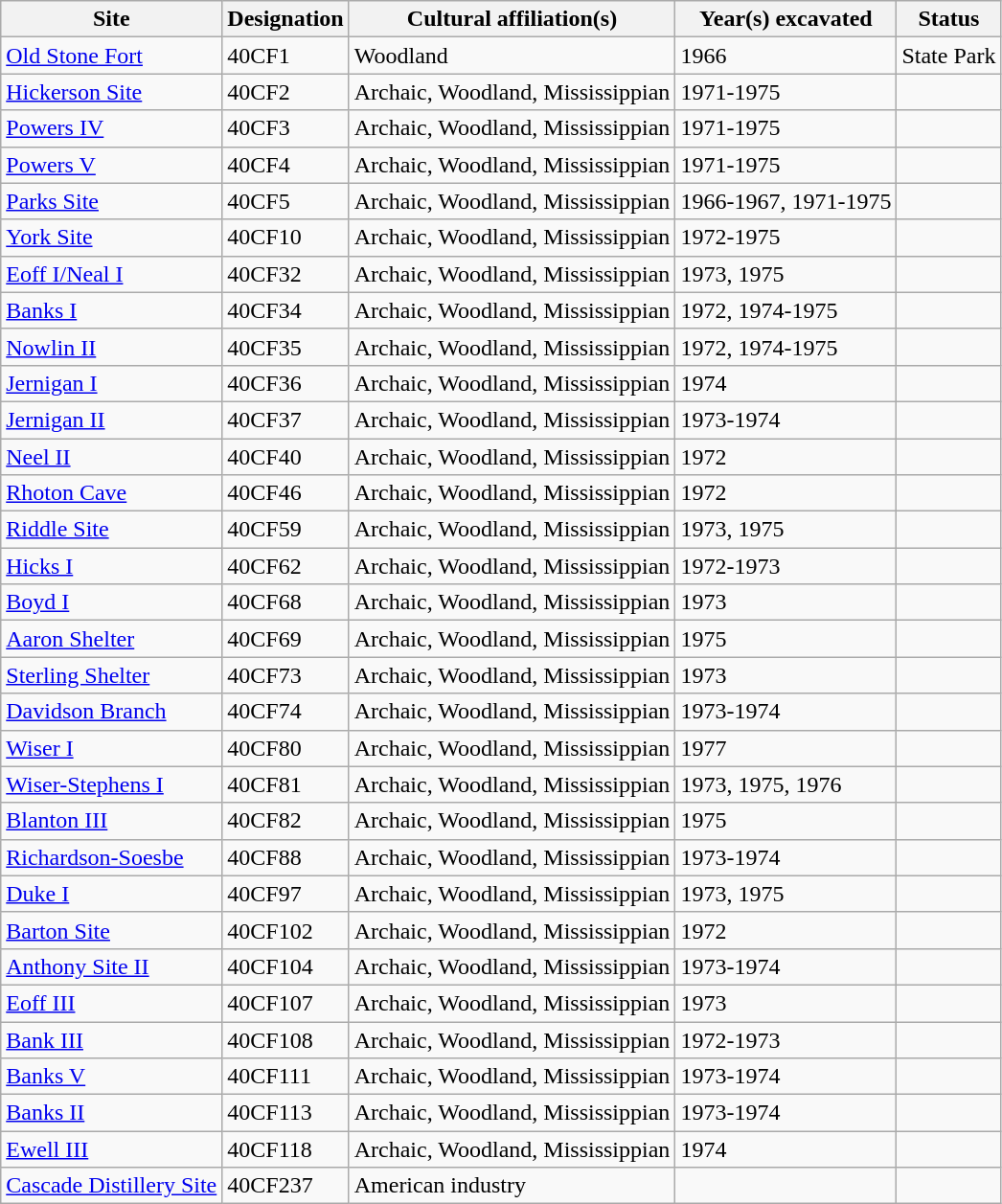<table class="wikitable">
<tr>
<th>Site</th>
<th>Designation</th>
<th>Cultural affiliation(s)</th>
<th>Year(s) excavated</th>
<th>Status</th>
</tr>
<tr>
<td><a href='#'>Old Stone Fort</a></td>
<td>40CF1</td>
<td>Woodland</td>
<td>1966</td>
<td>State Park</td>
</tr>
<tr>
<td><a href='#'>Hickerson Site</a></td>
<td>40CF2</td>
<td>Archaic, Woodland, Mississippian</td>
<td>1971-1975</td>
<td></td>
</tr>
<tr>
<td><a href='#'>Powers IV</a></td>
<td>40CF3</td>
<td>Archaic, Woodland, Mississippian</td>
<td>1971-1975</td>
<td></td>
</tr>
<tr>
<td><a href='#'>Powers V</a></td>
<td>40CF4</td>
<td>Archaic, Woodland, Mississippian</td>
<td>1971-1975</td>
<td></td>
</tr>
<tr>
<td><a href='#'>Parks Site</a></td>
<td>40CF5</td>
<td>Archaic, Woodland, Mississippian</td>
<td>1966-1967, 1971-1975</td>
<td></td>
</tr>
<tr>
<td><a href='#'>York Site</a></td>
<td>40CF10</td>
<td>Archaic, Woodland, Mississippian</td>
<td>1972-1975</td>
<td></td>
</tr>
<tr>
<td><a href='#'>Eoff I/Neal I</a></td>
<td>40CF32</td>
<td>Archaic, Woodland, Mississippian</td>
<td>1973, 1975</td>
<td></td>
</tr>
<tr>
<td><a href='#'>Banks I</a></td>
<td>40CF34</td>
<td>Archaic, Woodland, Mississippian</td>
<td>1972, 1974-1975</td>
<td></td>
</tr>
<tr>
<td><a href='#'>Nowlin II</a></td>
<td>40CF35</td>
<td>Archaic, Woodland, Mississippian</td>
<td>1972, 1974-1975</td>
<td></td>
</tr>
<tr>
<td><a href='#'>Jernigan I</a></td>
<td>40CF36</td>
<td>Archaic, Woodland, Mississippian</td>
<td>1974</td>
<td></td>
</tr>
<tr>
<td><a href='#'>Jernigan II</a></td>
<td>40CF37</td>
<td>Archaic, Woodland, Mississippian</td>
<td>1973-1974</td>
<td></td>
</tr>
<tr>
<td><a href='#'>Neel II</a></td>
<td>40CF40</td>
<td>Archaic, Woodland, Mississippian</td>
<td>1972</td>
<td></td>
</tr>
<tr>
<td><a href='#'>Rhoton Cave</a></td>
<td>40CF46</td>
<td>Archaic, Woodland, Mississippian</td>
<td>1972</td>
<td></td>
</tr>
<tr>
<td><a href='#'>Riddle Site</a></td>
<td>40CF59</td>
<td>Archaic, Woodland, Mississippian</td>
<td>1973, 1975</td>
<td></td>
</tr>
<tr>
<td><a href='#'>Hicks I</a></td>
<td>40CF62</td>
<td>Archaic, Woodland, Mississippian</td>
<td>1972-1973</td>
<td></td>
</tr>
<tr>
<td><a href='#'>Boyd I</a></td>
<td>40CF68</td>
<td>Archaic, Woodland, Mississippian</td>
<td>1973</td>
<td></td>
</tr>
<tr>
<td><a href='#'>Aaron Shelter</a></td>
<td>40CF69</td>
<td>Archaic, Woodland, Mississippian</td>
<td>1975</td>
<td></td>
</tr>
<tr>
<td><a href='#'>Sterling Shelter</a></td>
<td>40CF73</td>
<td>Archaic, Woodland, Mississippian</td>
<td>1973</td>
<td></td>
</tr>
<tr>
<td><a href='#'>Davidson Branch</a></td>
<td>40CF74</td>
<td>Archaic, Woodland, Mississippian</td>
<td>1973-1974</td>
<td></td>
</tr>
<tr>
<td><a href='#'>Wiser I</a></td>
<td>40CF80</td>
<td>Archaic, Woodland, Mississippian</td>
<td>1977</td>
<td></td>
</tr>
<tr>
<td><a href='#'>Wiser-Stephens I</a></td>
<td>40CF81</td>
<td>Archaic, Woodland, Mississippian</td>
<td>1973, 1975, 1976</td>
<td></td>
</tr>
<tr>
<td><a href='#'>Blanton III</a></td>
<td>40CF82</td>
<td>Archaic, Woodland, Mississippian</td>
<td>1975</td>
<td></td>
</tr>
<tr>
<td><a href='#'>Richardson-Soesbe</a></td>
<td>40CF88</td>
<td>Archaic, Woodland, Mississippian</td>
<td>1973-1974</td>
<td></td>
</tr>
<tr>
<td><a href='#'>Duke I</a></td>
<td>40CF97</td>
<td>Archaic, Woodland, Mississippian</td>
<td>1973, 1975</td>
<td></td>
</tr>
<tr>
<td><a href='#'>Barton Site</a></td>
<td>40CF102</td>
<td>Archaic, Woodland, Mississippian</td>
<td>1972</td>
<td></td>
</tr>
<tr>
<td><a href='#'>Anthony Site II</a></td>
<td>40CF104</td>
<td>Archaic, Woodland, Mississippian</td>
<td>1973-1974</td>
<td></td>
</tr>
<tr>
<td><a href='#'>Eoff III</a></td>
<td>40CF107</td>
<td>Archaic, Woodland, Mississippian</td>
<td>1973</td>
<td></td>
</tr>
<tr>
<td><a href='#'>Bank III</a></td>
<td>40CF108</td>
<td>Archaic, Woodland, Mississippian</td>
<td>1972-1973</td>
<td></td>
</tr>
<tr>
<td><a href='#'>Banks V</a></td>
<td>40CF111</td>
<td>Archaic, Woodland, Mississippian</td>
<td>1973-1974</td>
<td></td>
</tr>
<tr>
<td><a href='#'>Banks II</a></td>
<td>40CF113</td>
<td>Archaic, Woodland, Mississippian</td>
<td>1973-1974</td>
<td></td>
</tr>
<tr>
<td><a href='#'>Ewell III</a></td>
<td>40CF118</td>
<td>Archaic, Woodland, Mississippian</td>
<td>1974</td>
<td></td>
</tr>
<tr>
<td><a href='#'>Cascade Distillery Site</a></td>
<td>40CF237</td>
<td>American industry</td>
<td></td>
<td></td>
</tr>
</table>
